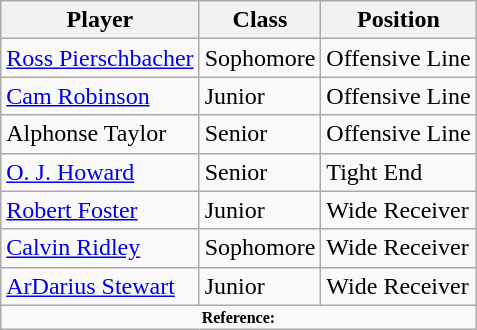<table class="wikitable">
<tr>
<th>Player</th>
<th>Class</th>
<th>Position</th>
</tr>
<tr>
<td><a href='#'>Ross Pierschbacher</a></td>
<td> Sophomore</td>
<td>Offensive Line</td>
</tr>
<tr>
<td><a href='#'>Cam Robinson</a></td>
<td>Junior</td>
<td>Offensive Line</td>
</tr>
<tr>
<td>Alphonse Taylor</td>
<td>Senior</td>
<td>Offensive Line</td>
</tr>
<tr>
<td><a href='#'>O. J. Howard</a></td>
<td>Senior</td>
<td>Tight End</td>
</tr>
<tr>
<td><a href='#'>Robert Foster</a></td>
<td>Junior</td>
<td>Wide Receiver</td>
</tr>
<tr>
<td><a href='#'>Calvin Ridley</a></td>
<td>Sophomore</td>
<td>Wide Receiver</td>
</tr>
<tr>
<td><a href='#'>ArDarius Stewart</a></td>
<td> Junior</td>
<td>Wide Receiver</td>
</tr>
<tr>
<td colspan="3"  style="font-size:8pt; text-align:center;"><strong>Reference:</strong></td>
</tr>
</table>
